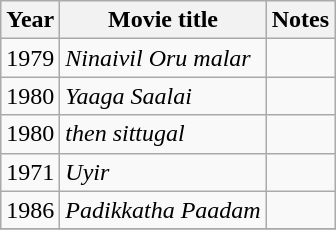<table class="wikitable sortable">
<tr>
<th>Year</th>
<th>Movie title</th>
<th>Notes</th>
</tr>
<tr>
<td>1979</td>
<td><em>Ninaivil Oru malar</em></td>
<td></td>
</tr>
<tr>
<td>1980</td>
<td><em>Yaaga Saalai</em></td>
<td></td>
</tr>
<tr>
<td>1980</td>
<td><em>then sittugal</em></td>
<td></td>
</tr>
<tr>
<td>1971</td>
<td><em>Uyir</em></td>
<td></td>
</tr>
<tr>
<td>1986</td>
<td><em>Padikkatha Paadam</em></td>
<td></td>
</tr>
<tr>
</tr>
</table>
